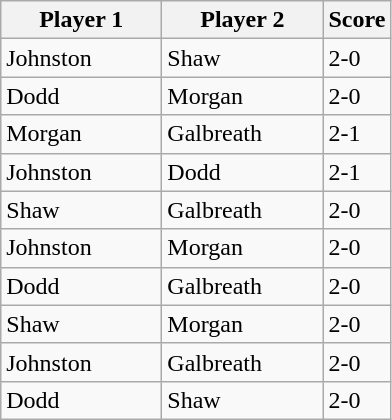<table class="wikitable">
<tr>
<th width=100>Player 1</th>
<th width=100>Player 2</th>
<th width=20>Score</th>
</tr>
<tr>
<td>Johnston</td>
<td>Shaw</td>
<td>2-0</td>
</tr>
<tr>
<td>Dodd</td>
<td>Morgan</td>
<td>2-0</td>
</tr>
<tr>
<td>Morgan</td>
<td>Galbreath</td>
<td>2-1</td>
</tr>
<tr>
<td>Johnston</td>
<td>Dodd</td>
<td>2-1</td>
</tr>
<tr>
<td>Shaw</td>
<td>Galbreath</td>
<td>2-0</td>
</tr>
<tr>
<td>Johnston</td>
<td>Morgan</td>
<td>2-0</td>
</tr>
<tr>
<td>Dodd</td>
<td>Galbreath</td>
<td>2-0</td>
</tr>
<tr>
<td>Shaw</td>
<td>Morgan</td>
<td>2-0</td>
</tr>
<tr>
<td>Johnston</td>
<td>Galbreath</td>
<td>2-0</td>
</tr>
<tr>
<td>Dodd</td>
<td>Shaw</td>
<td>2-0</td>
</tr>
</table>
